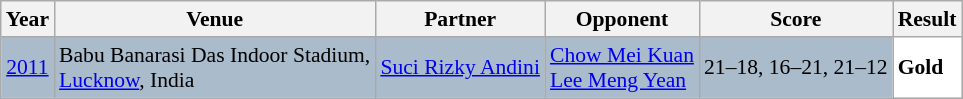<table class="sortable wikitable" style="font-size: 90%">
<tr>
<th>Year</th>
<th>Venue</th>
<th>Partner</th>
<th>Opponent</th>
<th>Score</th>
<th>Result</th>
</tr>
<tr style="background:#AABBCC">
<td align="center"><a href='#'>2011</a></td>
<td align="left">Babu Banarasi Das Indoor Stadium,<br><a href='#'>Lucknow</a>, India</td>
<td align="left"> <a href='#'>Suci Rizky Andini</a></td>
<td align="left"> <a href='#'>Chow Mei Kuan</a><br> <a href='#'>Lee Meng Yean</a></td>
<td align="left">21–18, 16–21, 21–12</td>
<td style="text-align:left; background:white"> <strong>Gold</strong></td>
</tr>
</table>
